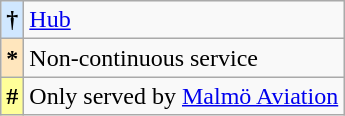<table class="wikitable">
<tr>
<th scope=row style="background-color: #D0E7FF">†</th>
<td><a href='#'>Hub</a></td>
</tr>
<tr>
<th scope=row style="background-color: #FFE6BD">*</th>
<td>Non-continuous service</td>
</tr>
<tr>
<th scope=row style="background-color: #FFFF99">#</th>
<td>Only served by <a href='#'>Malmö Aviation</a></td>
</tr>
</table>
